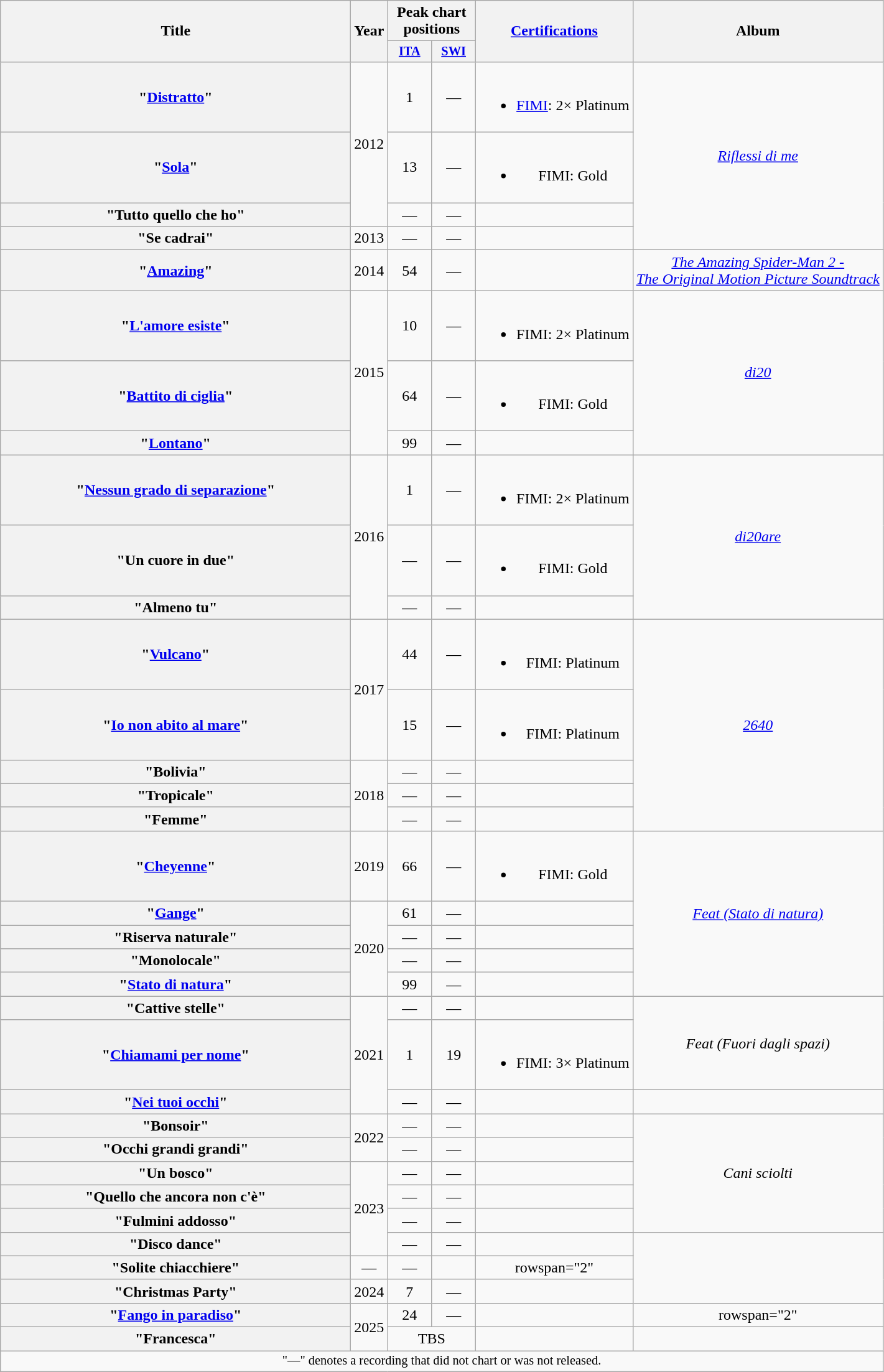<table class="wikitable plainrowheaders" style="text-align:center;">
<tr>
<th scope="col" rowspan="2" style="width:23em;">Title</th>
<th scope="col" rowspan="2" style="width:1em;">Year</th>
<th scope="col" colspan="2">Peak chart positions</th>
<th scope="col" rowspan="2"><a href='#'>Certifications</a></th>
<th scope="col" rowspan="2">Album</th>
</tr>
<tr>
<th scope="col" style="width:3em;font-size:85%;"><a href='#'>ITA</a><br></th>
<th scope="col" style="width:3em;font-size:85%;"><a href='#'>SWI</a><br></th>
</tr>
<tr>
<th scope="row">"<a href='#'>Distratto</a>"</th>
<td rowspan="3">2012</td>
<td>1</td>
<td>—</td>
<td><br><ul><li><a href='#'>FIMI</a>: 2× Platinum</li></ul></td>
<td rowspan="4"><em><a href='#'>Riflessi di me</a></em></td>
</tr>
<tr>
<th scope="row">"<a href='#'>Sola</a>"</th>
<td>13</td>
<td>—</td>
<td><br><ul><li>FIMI: Gold</li></ul></td>
</tr>
<tr>
<th scope="row">"Tutto quello che ho"</th>
<td>—</td>
<td>—</td>
<td></td>
</tr>
<tr>
<th scope="row">"Se cadrai"</th>
<td>2013</td>
<td>—</td>
<td>—</td>
<td></td>
</tr>
<tr>
<th scope="row">"<a href='#'>Amazing</a>"</th>
<td>2014</td>
<td>54</td>
<td>—</td>
<td></td>
<td><em><a href='#'>The Amazing Spider-Man 2 -<br>The Original Motion Picture Soundtrack</a></em></td>
</tr>
<tr>
<th scope="row">"<a href='#'>L'amore esiste</a>"</th>
<td rowspan="3">2015</td>
<td>10</td>
<td>—</td>
<td><br><ul><li>FIMI: 2× Platinum</li></ul></td>
<td rowspan="3"><em><a href='#'>di20</a></em></td>
</tr>
<tr>
<th scope="row">"<a href='#'>Battito di ciglia</a>"</th>
<td>64</td>
<td>—</td>
<td><br><ul><li>FIMI: Gold</li></ul></td>
</tr>
<tr>
<th scope="row">"<a href='#'>Lontano</a>"</th>
<td>99</td>
<td>—</td>
<td></td>
</tr>
<tr>
<th scope="row">"<a href='#'>Nessun grado di separazione</a>"</th>
<td rowspan="3">2016</td>
<td>1</td>
<td>—</td>
<td><br><ul><li>FIMI: 2× Platinum</li></ul></td>
<td rowspan="3"><em><a href='#'>di20are</a></em></td>
</tr>
<tr>
<th scope="row">"Un cuore in due"</th>
<td>—</td>
<td>—</td>
<td><br><ul><li>FIMI: Gold</li></ul></td>
</tr>
<tr>
<th scope="row">"Almeno tu"</th>
<td>—</td>
<td>—</td>
<td></td>
</tr>
<tr>
<th scope="row">"<a href='#'>Vulcano</a>"</th>
<td rowspan="2">2017</td>
<td>44</td>
<td>—</td>
<td><br><ul><li>FIMI: Platinum</li></ul></td>
<td rowspan="5"><em><a href='#'>2640</a></em></td>
</tr>
<tr>
<th scope="row">"<a href='#'>Io non abito al mare</a>"</th>
<td>15</td>
<td>—</td>
<td><br><ul><li>FIMI: Platinum</li></ul></td>
</tr>
<tr>
<th scope="row">"Bolivia"</th>
<td rowspan="3">2018</td>
<td>—</td>
<td>—</td>
<td></td>
</tr>
<tr>
<th scope="row">"Tropicale"</th>
<td>—</td>
<td>—</td>
<td></td>
</tr>
<tr>
<th scope="row">"Femme"</th>
<td>—</td>
<td>—</td>
<td></td>
</tr>
<tr>
<th scope="row">"<a href='#'>Cheyenne</a>"<br></th>
<td>2019</td>
<td>66</td>
<td>—</td>
<td><br><ul><li>FIMI: Gold</li></ul></td>
<td rowspan="5"><em><a href='#'>Feat (Stato di natura)</a></em></td>
</tr>
<tr>
<th scope="row">"<a href='#'>Gange</a>"<br></th>
<td rowspan="4">2020</td>
<td>61</td>
<td>—</td>
</tr>
<tr>
<th scope="row">"Riserva naturale"<br></th>
<td>—</td>
<td>—</td>
<td></td>
</tr>
<tr>
<th scope="row">"Monolocale"<br></th>
<td>—</td>
<td>—</td>
<td></td>
</tr>
<tr>
<th scope="row">"<a href='#'>Stato di natura</a>"<br></th>
<td>99</td>
<td>—</td>
<td></td>
</tr>
<tr>
<th scope="row">"Cattive stelle"<br></th>
<td rowspan="3">2021</td>
<td>—</td>
<td>—</td>
<td></td>
<td rowspan="2"><em>Feat (Fuori dagli spazi)</em></td>
</tr>
<tr>
<th scope="row">"<a href='#'>Chiamami per nome</a>"<br></th>
<td>1</td>
<td>19</td>
<td><br><ul><li>FIMI: 3× Platinum</li></ul></td>
</tr>
<tr>
<th scope="row">"<a href='#'>Nei tuoi occhi</a>"</th>
<td>—</td>
<td>—</td>
<td></td>
<td></td>
</tr>
<tr>
<th scope="row">"Bonsoir"</th>
<td rowspan="2">2022</td>
<td>—</td>
<td>—</td>
<td></td>
<td rowspan="6"><em>Cani sciolti</em></td>
</tr>
<tr>
<th scope="row">"Occhi grandi grandi"</th>
<td>—</td>
<td>—</td>
<td></td>
</tr>
<tr>
<th scope="row">"Un bosco"</th>
<td rowspan="5">2023</td>
<td>—</td>
<td>—</td>
<td></td>
</tr>
<tr>
<th scope="row">"Quello che ancora non c'è"</th>
<td>—</td>
<td>—</td>
<td></td>
</tr>
<tr>
<th scope="row">"Fulmini addosso"</th>
<td>—</td>
<td>—</td>
<td></td>
</tr>
<tr>
</tr>
<tr>
<th scope="row">"Disco dance"<br></th>
<td>—</td>
<td>—</td>
<td></td>
</tr>
<tr>
<th scope="row">"Solite chiacchiere"</th>
<td>—</td>
<td>—</td>
<td></td>
<td>rowspan="2" </td>
</tr>
<tr>
<th scope="row">"Christmas Party"</th>
<td>2024</td>
<td>7<br></td>
<td>—</td>
<td></td>
</tr>
<tr>
<th scope="row">"<a href='#'>Fango in paradiso</a>"</th>
<td rowspan="2">2025</td>
<td>24<br></td>
<td>—</td>
<td></td>
<td>rowspan="2" </td>
</tr>
<tr>
<th scope="row">"Francesca"</th>
<td colspan="2"><abbr>TBS</abbr></td>
<td></td>
</tr>
<tr>
<td colspan="20" style="text-align:center; font-size:85%;">"—" denotes a recording that did not chart or was not released.</td>
</tr>
</table>
